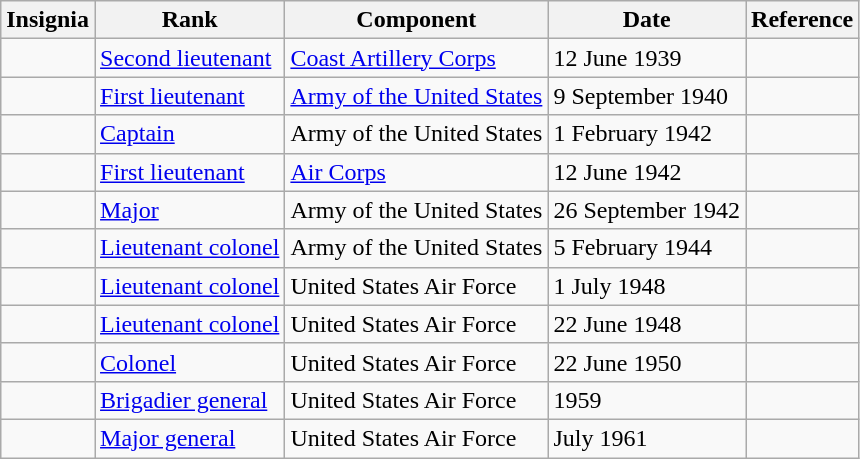<table class="wikitable">
<tr>
<th>Insignia</th>
<th>Rank</th>
<th>Component</th>
<th>Date</th>
<th>Reference</th>
</tr>
<tr>
<td></td>
<td><a href='#'>Second lieutenant</a></td>
<td><a href='#'>Coast Artillery Corps</a></td>
<td>12 June 1939</td>
<td></td>
</tr>
<tr>
<td></td>
<td><a href='#'>First lieutenant</a></td>
<td><a href='#'>Army of the United States</a></td>
<td>9 September 1940</td>
<td></td>
</tr>
<tr>
<td></td>
<td><a href='#'>Captain</a></td>
<td>Army of the United States</td>
<td>1 February 1942</td>
<td></td>
</tr>
<tr>
<td></td>
<td><a href='#'>First lieutenant</a></td>
<td><a href='#'>Air Corps</a></td>
<td>12 June 1942</td>
<td></td>
</tr>
<tr>
<td></td>
<td><a href='#'>Major</a></td>
<td>Army of the United States</td>
<td>26 September 1942</td>
<td></td>
</tr>
<tr>
<td></td>
<td><a href='#'>Lieutenant colonel</a></td>
<td>Army of the United States</td>
<td>5 February 1944</td>
<td></td>
</tr>
<tr>
<td></td>
<td><a href='#'>Lieutenant colonel</a></td>
<td>United States Air Force</td>
<td>1 July 1948</td>
<td></td>
</tr>
<tr>
<td></td>
<td><a href='#'>Lieutenant colonel</a></td>
<td>United States Air Force</td>
<td>22 June 1948</td>
<td></td>
</tr>
<tr>
<td></td>
<td><a href='#'>Colonel</a></td>
<td>United States Air Force</td>
<td>22 June 1950</td>
<td></td>
</tr>
<tr>
<td></td>
<td><a href='#'>Brigadier general</a></td>
<td>United States Air Force</td>
<td>1959</td>
<td></td>
</tr>
<tr>
<td></td>
<td><a href='#'>Major general</a></td>
<td>United States Air Force</td>
<td>July 1961</td>
<td></td>
</tr>
</table>
